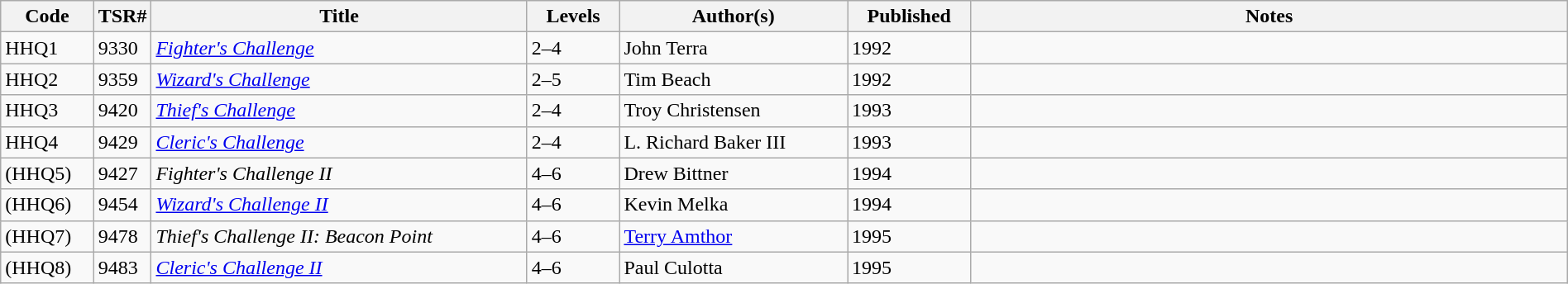<table class="wikitable" style="width: 100%">
<tr>
<th scope="col" style="width: 6%;">Code</th>
<th>TSR#</th>
<th scope="col" style="width: 25%;">Title</th>
<th scope="col" style="width: 6%;">Levels</th>
<th scope="col" style="width: 15%;">Author(s)</th>
<th scope="col" style="width: 8%;">Published</th>
<th scope="col" style="width: 40%;">Notes</th>
</tr>
<tr>
<td>HHQ1</td>
<td>9330</td>
<td><em><a href='#'>Fighter's Challenge</a></em></td>
<td>2–4</td>
<td>John Terra</td>
<td>1992</td>
<td> </td>
</tr>
<tr>
<td>HHQ2</td>
<td>9359</td>
<td><em><a href='#'>Wizard's Challenge</a></em></td>
<td>2–5</td>
<td>Tim Beach</td>
<td>1992</td>
<td> </td>
</tr>
<tr>
<td>HHQ3</td>
<td>9420</td>
<td><em><a href='#'>Thief's Challenge</a></em></td>
<td>2–4</td>
<td>Troy Christensen</td>
<td>1993</td>
<td> </td>
</tr>
<tr>
<td>HHQ4</td>
<td>9429</td>
<td><em><a href='#'>Cleric's Challenge</a></em></td>
<td>2–4</td>
<td>L. Richard Baker III</td>
<td>1993</td>
<td> </td>
</tr>
<tr>
<td>(HHQ5)</td>
<td>9427</td>
<td><em>Fighter's Challenge II</em></td>
<td>4–6</td>
<td>Drew Bittner</td>
<td>1994</td>
<td> </td>
</tr>
<tr>
<td>(HHQ6)</td>
<td>9454</td>
<td><em><a href='#'>Wizard's Challenge II</a></em></td>
<td>4–6</td>
<td>Kevin Melka</td>
<td>1994</td>
<td> </td>
</tr>
<tr>
<td>(HHQ7)</td>
<td>9478</td>
<td><em>Thief's Challenge II: Beacon Point</em></td>
<td>4–6</td>
<td><a href='#'>Terry Amthor</a></td>
<td>1995</td>
<td> </td>
</tr>
<tr>
<td>(HHQ8)</td>
<td>9483</td>
<td><em><a href='#'>Cleric's Challenge II</a></em></td>
<td>4–6</td>
<td>Paul Culotta</td>
<td>1995</td>
<td> </td>
</tr>
</table>
